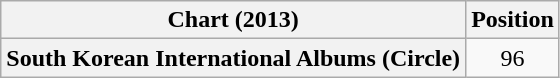<table class="wikitable sortable plainrowheaders" style="text-align:center;">
<tr>
<th scope="col">Chart (2013)</th>
<th scope="col">Position</th>
</tr>
<tr>
<th scope="row">South Korean International Albums (Circle)</th>
<td>96</td>
</tr>
</table>
